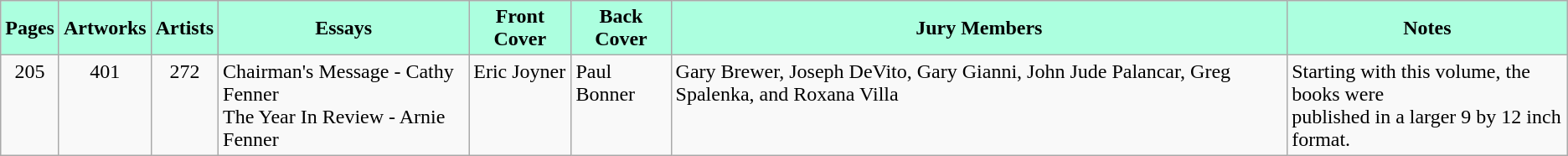<table class="wikitable">
<tr>
<th style="background:#acffdf">Pages</th>
<th style="background:#acffdf">Artworks</th>
<th style="background:#acffdf">Artists</th>
<th style="background:#acffdf">Essays</th>
<th style="background:#acffdf">Front Cover</th>
<th style="background:#acffdf">Back Cover</th>
<th style="background:#acffdf">Jury Members</th>
<th style="background:#acffdf">Notes</th>
</tr>
<tr valign="top">
<td align="center">205</td>
<td align="center">401</td>
<td align="center">272</td>
<td>Chairman's Message - Cathy Fenner<br>The Year In Review - Arnie Fenner</td>
<td>Eric Joyner</td>
<td>Paul Bonner</td>
<td>Gary Brewer, Joseph DeVito, Gary Gianni, John Jude Palancar, Greg Spalenka, and Roxana Villa</td>
<td>Starting with this volume, the books were<br>published in a larger 9 by 12 inch format.</td>
</tr>
</table>
